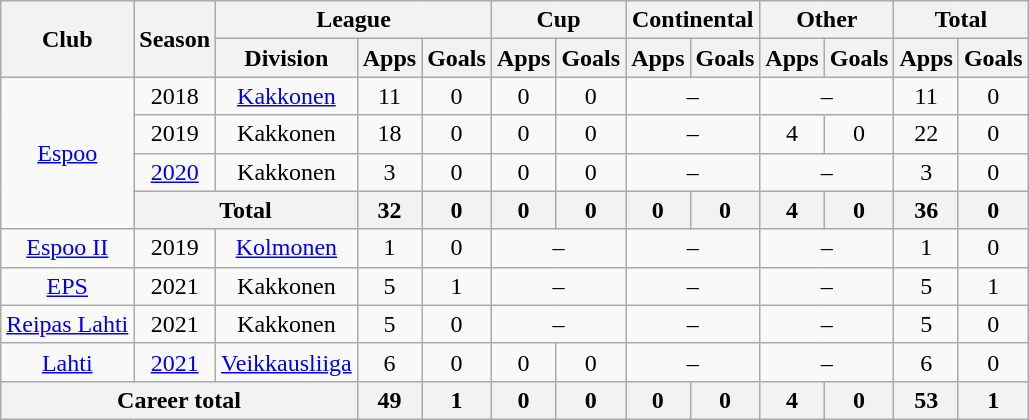<table class="wikitable" style="text-align: center">
<tr>
<th rowspan="2">Club</th>
<th rowspan="2">Season</th>
<th colspan="3">League</th>
<th colspan="2">Cup</th>
<th colspan="2">Continental</th>
<th colspan="2">Other</th>
<th colspan="2">Total</th>
</tr>
<tr>
<th>Division</th>
<th>Apps</th>
<th>Goals</th>
<th>Apps</th>
<th>Goals</th>
<th>Apps</th>
<th>Goals</th>
<th>Apps</th>
<th>Goals</th>
<th>Apps</th>
<th>Goals</th>
</tr>
<tr>
<td rowspan="4"><a href='#'>Espoo</a></td>
<td>2018</td>
<td><a href='#'>Kakkonen</a></td>
<td>11</td>
<td>0</td>
<td>0</td>
<td>0</td>
<td colspan="2">–</td>
<td colspan="2">–</td>
<td>11</td>
<td>0</td>
</tr>
<tr>
<td>2019</td>
<td>Kakkonen</td>
<td>18</td>
<td>0</td>
<td>0</td>
<td>0</td>
<td colspan="2">–</td>
<td>4</td>
<td>0</td>
<td>22</td>
<td>0</td>
</tr>
<tr>
<td><a href='#'>2020</a></td>
<td>Kakkonen</td>
<td>3</td>
<td>0</td>
<td>0</td>
<td>0</td>
<td colspan="2">–</td>
<td colspan="2">–</td>
<td>3</td>
<td>0</td>
</tr>
<tr>
<th colspan=2>Total</th>
<th>32</th>
<th>0</th>
<th>0</th>
<th>0</th>
<th>0</th>
<th>0</th>
<th>4</th>
<th>0</th>
<th>36</th>
<th>0</th>
</tr>
<tr>
<td><a href='#'>Espoo II</a></td>
<td>2019</td>
<td><a href='#'>Kolmonen</a></td>
<td>1</td>
<td>0</td>
<td colspan="2">–</td>
<td colspan="2">–</td>
<td colspan="2">–</td>
<td>1</td>
<td>0</td>
</tr>
<tr>
<td><a href='#'>EPS</a></td>
<td>2021</td>
<td>Kakkonen</td>
<td>5</td>
<td>1</td>
<td colspan="2">–</td>
<td colspan="2">–</td>
<td colspan="2">–</td>
<td>5</td>
<td>1</td>
</tr>
<tr>
<td><a href='#'>Reipas Lahti</a></td>
<td>2021</td>
<td>Kakkonen</td>
<td>5</td>
<td>0</td>
<td colspan="2">–</td>
<td colspan="2">–</td>
<td colspan="2">–</td>
<td>5</td>
<td>0</td>
</tr>
<tr>
<td><a href='#'>Lahti</a></td>
<td><a href='#'>2021</a></td>
<td><a href='#'>Veikkausliiga</a></td>
<td>6</td>
<td>0</td>
<td>0</td>
<td>0</td>
<td colspan="2">–</td>
<td colspan="2">–</td>
<td>6</td>
<td>0</td>
</tr>
<tr>
<th colspan=3>Career total</th>
<th>49</th>
<th>1</th>
<th>0</th>
<th>0</th>
<th>0</th>
<th>0</th>
<th>4</th>
<th>0</th>
<th>53</th>
<th>1</th>
</tr>
</table>
